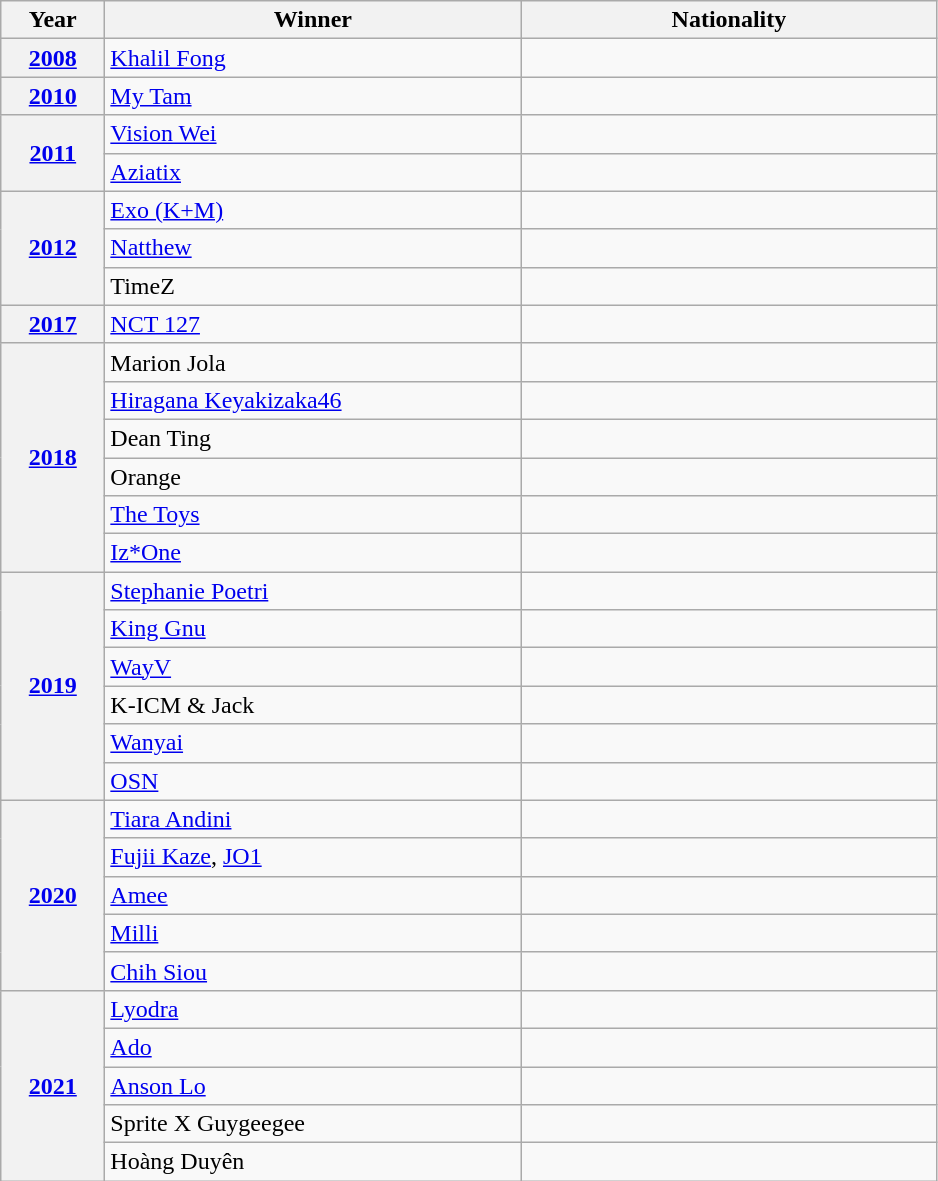<table class="wikitable plainrowheaders">
<tr>
<th width="62">Year</th>
<th width="270">Winner</th>
<th width="270">Nationality</th>
</tr>
<tr>
<th scope="row" style="text-align:center"><a href='#'>2008</a></th>
<td><a href='#'>Khalil Fong</a></td>
<td></td>
</tr>
<tr>
<th scope="row" style="text-align:center"><a href='#'>2010</a></th>
<td><a href='#'>My Tam</a></td>
<td></td>
</tr>
<tr>
<th scope="row" style="text-align:center" rowspan=2><a href='#'>2011</a></th>
<td><a href='#'>Vision Wei</a></td>
<td></td>
</tr>
<tr>
<td><a href='#'>Aziatix</a></td>
<td></td>
</tr>
<tr>
<th scope="row" style="text-align:center" rowspan=3><a href='#'>2012</a></th>
<td><a href='#'>Exo (K+M)</a></td>
<td></td>
</tr>
<tr>
<td><a href='#'>Natthew</a></td>
<td></td>
</tr>
<tr>
<td>TimeZ</td>
<td></td>
</tr>
<tr>
<th scope="row" style="text-align:center"><a href='#'>2017</a></th>
<td><a href='#'>NCT 127</a></td>
<td></td>
</tr>
<tr>
<th rowspan="6" scope="row" style="text-align:center"><a href='#'>2018</a></th>
<td>Marion Jola</td>
<td></td>
</tr>
<tr>
<td><a href='#'>Hiragana Keyakizaka46</a></td>
<td></td>
</tr>
<tr>
<td>Dean Ting</td>
<td></td>
</tr>
<tr>
<td>Orange</td>
<td></td>
</tr>
<tr>
<td><a href='#'>The Toys</a></td>
<td></td>
</tr>
<tr>
<td><a href='#'>Iz*One</a></td>
<td></td>
</tr>
<tr>
<th rowspan="6" scope="row" style="text-align:center"><a href='#'>2019</a></th>
<td><a href='#'>Stephanie Poetri</a></td>
<td></td>
</tr>
<tr>
<td><a href='#'>King Gnu</a></td>
<td></td>
</tr>
<tr>
<td><a href='#'>WayV</a></td>
<td></td>
</tr>
<tr>
<td>K-ICM & Jack</td>
<td></td>
</tr>
<tr>
<td><a href='#'>Wanyai</a></td>
<td></td>
</tr>
<tr>
<td><a href='#'>OSN</a></td>
<td></td>
</tr>
<tr>
<th rowspan="5" scope="row" style="text-align:center"><a href='#'>2020</a></th>
<td><a href='#'>Tiara Andini</a></td>
<td></td>
</tr>
<tr>
<td><a href='#'>Fujii Kaze</a>, <a href='#'>JO1</a></td>
<td></td>
</tr>
<tr>
<td><a href='#'>Amee</a></td>
<td></td>
</tr>
<tr>
<td><a href='#'>Milli</a></td>
<td></td>
</tr>
<tr>
<td><a href='#'>Chih Siou</a></td>
<td></td>
</tr>
<tr>
<th rowspan="5" scope="row" style="text-align:center"><a href='#'>2021</a></th>
<td><a href='#'>Lyodra</a></td>
<td></td>
</tr>
<tr>
<td><a href='#'>Ado</a></td>
<td></td>
</tr>
<tr>
<td><a href='#'>Anson Lo</a></td>
<td></td>
</tr>
<tr>
<td>Sprite X Guygeegee</td>
<td></td>
</tr>
<tr>
<td>Hoàng Duyên</td>
<td></td>
</tr>
</table>
